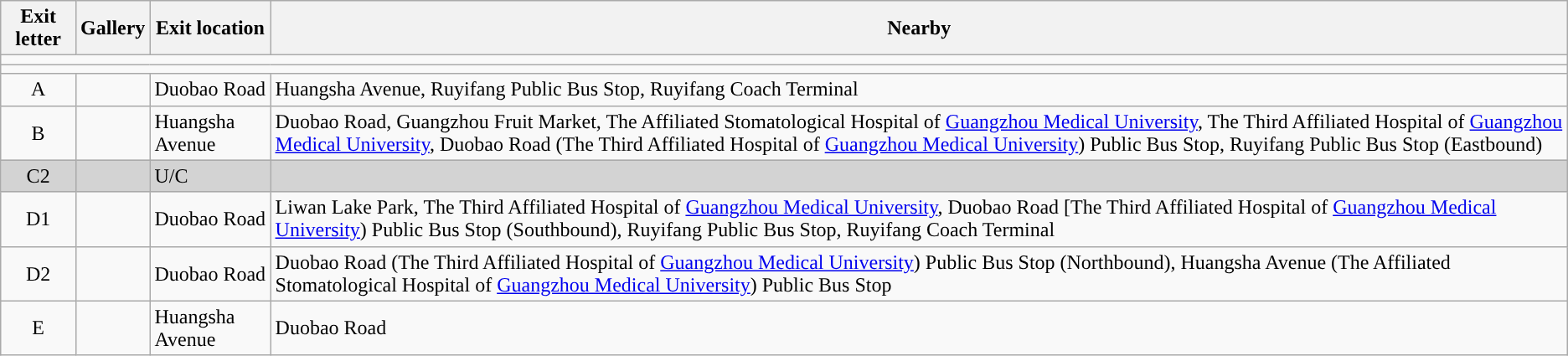<table class="wikitable">
<tr>
<th style="width:70px" colspan="3">Exit letter</th>
<th>Gallery</th>
<th>Exit location</th>
<th>Nearby</th>
</tr>
<tr style="background:#">
<td colspan = "6"></td>
</tr>
<tr style="background:#">
<td colspan = "6"></td>
</tr>
<tr>
<td align="center" colspan="3">A</td>
<td><br></td>
<td>Duobao Road</td>
<td>Huangsha Avenue, Ruyifang Public Bus Stop, Ruyifang Coach Terminal</td>
</tr>
<tr>
<td align="center" colspan="3">B</td>
<td></td>
<td>Huangsha Avenue</td>
<td>Duobao Road, Guangzhou Fruit Market, The Affiliated Stomatological Hospital of <a href='#'>Guangzhou Medical University</a>, The Third Affiliated Hospital of <a href='#'>Guangzhou Medical University</a>, Duobao Road (The Third Affiliated Hospital of <a href='#'>Guangzhou Medical University</a>) Public Bus Stop, Ruyifang Public Bus Stop (Eastbound)</td>
</tr>
<tr bgcolor=lightgrey>
<td align="center" colspan="3">C2</td>
<td></td>
<td>U/C</td>
<td></td>
</tr>
<tr>
<td align="center" colspan="3">D1</td>
<td></td>
<td>Duobao Road</td>
<td>Liwan Lake Park, The Third Affiliated Hospital of <a href='#'>Guangzhou Medical University</a>, Duobao Road [The Third Affiliated Hospital of <a href='#'>Guangzhou Medical University</a>) Public Bus Stop (Southbound), Ruyifang Public Bus Stop, Ruyifang Coach Terminal</td>
</tr>
<tr>
<td align="center" colspan="3">D2</td>
<td></td>
<td>Duobao Road</td>
<td>Duobao Road (The Third Affiliated Hospital of <a href='#'>Guangzhou Medical University</a>) Public Bus Stop (Northbound), Huangsha Avenue (The Affiliated Stomatological Hospital of <a href='#'>Guangzhou Medical University</a>) Public Bus Stop</td>
</tr>
<tr>
<td align="center" colspan="3">E</td>
<td></td>
<td>Huangsha Avenue</td>
<td>Duobao Road</td>
</tr>
</table>
